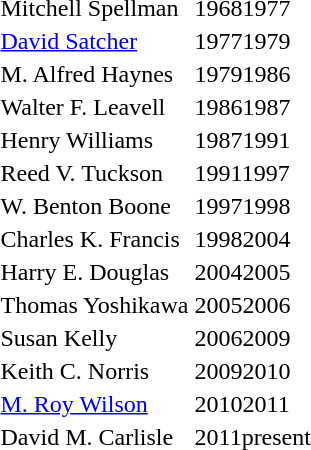<table>
<tr>
<td>Mitchell Spellman</td>
<td>19681977</td>
</tr>
<tr>
<td><a href='#'>David Satcher</a></td>
<td>19771979</td>
</tr>
<tr>
<td>M. Alfred Haynes</td>
<td>19791986</td>
</tr>
<tr>
<td>Walter F. Leavell</td>
<td>19861987</td>
</tr>
<tr>
<td>Henry Williams</td>
<td>19871991</td>
</tr>
<tr>
<td>Reed V. Tuckson</td>
<td>19911997</td>
</tr>
<tr>
<td>W. Benton Boone</td>
<td>19971998</td>
</tr>
<tr>
<td>Charles K. Francis</td>
<td>19982004</td>
</tr>
<tr>
<td>Harry E. Douglas</td>
<td>20042005</td>
</tr>
<tr>
<td>Thomas Yoshikawa</td>
<td>20052006</td>
</tr>
<tr>
<td>Susan Kelly</td>
<td>20062009</td>
</tr>
<tr>
<td>Keith C. Norris</td>
<td>20092010</td>
</tr>
<tr>
<td><a href='#'>M. Roy Wilson</a></td>
<td>20102011</td>
</tr>
<tr>
<td>David M. Carlisle</td>
<td>2011present</td>
</tr>
</table>
